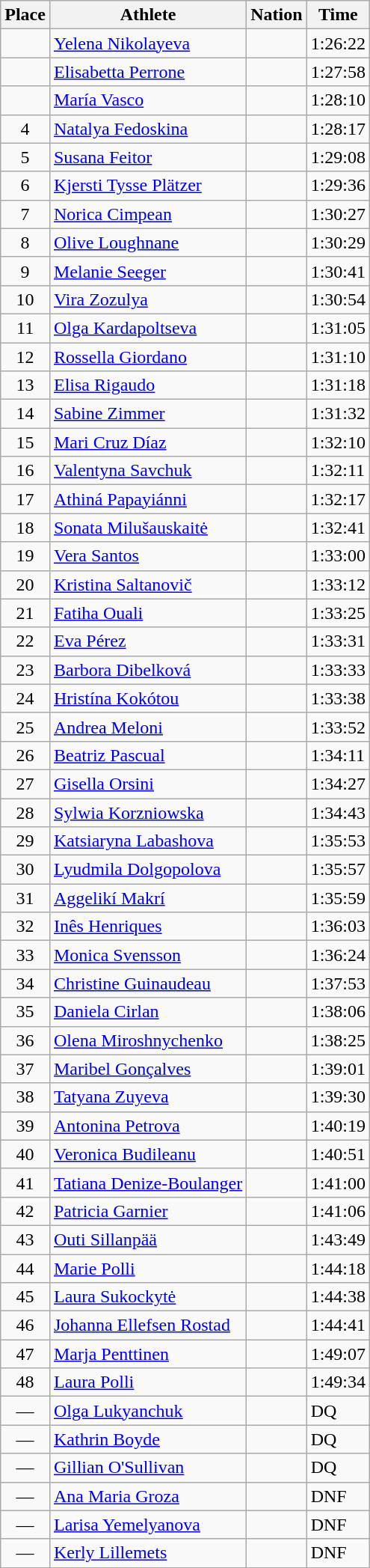<table class=wikitable>
<tr>
<th>Place</th>
<th>Athlete</th>
<th>Nation</th>
<th>Time</th>
</tr>
<tr>
<td align=center></td>
<td><a href='#'>Yelena Nikolayeva</a></td>
<td></td>
<td>1:26:22</td>
</tr>
<tr>
<td align=center></td>
<td><a href='#'>Elisabetta Perrone</a></td>
<td></td>
<td>1:27:58</td>
</tr>
<tr>
<td align=center></td>
<td><a href='#'>María Vasco</a></td>
<td></td>
<td>1:28:10</td>
</tr>
<tr>
<td align=center>4</td>
<td><a href='#'>Natalya Fedoskina</a></td>
<td></td>
<td>1:28:17</td>
</tr>
<tr>
<td align=center>5</td>
<td><a href='#'>Susana Feitor</a></td>
<td></td>
<td>1:29:08</td>
</tr>
<tr>
<td align=center>6</td>
<td><a href='#'>Kjersti Tysse Plätzer</a></td>
<td></td>
<td>1:29:36</td>
</tr>
<tr>
<td align=center>7</td>
<td><a href='#'>Norica Cimpean</a></td>
<td></td>
<td>1:30:27</td>
</tr>
<tr>
<td align=center>8</td>
<td><a href='#'>Olive Loughnane</a></td>
<td></td>
<td>1:30:29</td>
</tr>
<tr>
<td align=center>9</td>
<td><a href='#'>Melanie Seeger</a></td>
<td></td>
<td>1:30:41</td>
</tr>
<tr>
<td align=center>10</td>
<td><a href='#'>Vira Zozulya</a></td>
<td></td>
<td>1:30:54</td>
</tr>
<tr>
<td align=center>11</td>
<td><a href='#'>Olga Kardapoltseva</a></td>
<td></td>
<td>1:31:05</td>
</tr>
<tr>
<td align=center>12</td>
<td><a href='#'>Rossella Giordano</a></td>
<td></td>
<td>1:31:10</td>
</tr>
<tr>
<td align=center>13</td>
<td><a href='#'>Elisa Rigaudo</a></td>
<td></td>
<td>1:31:18</td>
</tr>
<tr>
<td align=center>14</td>
<td><a href='#'>Sabine Zimmer</a></td>
<td></td>
<td>1:31:32</td>
</tr>
<tr>
<td align=center>15</td>
<td><a href='#'>Mari Cruz Díaz</a></td>
<td></td>
<td>1:32:10</td>
</tr>
<tr>
<td align=center>16</td>
<td><a href='#'>Valentyna Savchuk</a></td>
<td></td>
<td>1:32:11</td>
</tr>
<tr>
<td align=center>17</td>
<td><a href='#'>Athiná Papayiánni</a></td>
<td></td>
<td>1:32:17</td>
</tr>
<tr>
<td align=center>18</td>
<td><a href='#'>Sonata Milušauskaitė</a></td>
<td></td>
<td>1:32:41</td>
</tr>
<tr>
<td align=center>19</td>
<td><a href='#'>Vera Santos</a></td>
<td></td>
<td>1:33:00</td>
</tr>
<tr>
<td align=center>20</td>
<td><a href='#'>Kristina Saltanovič</a></td>
<td></td>
<td>1:33:12</td>
</tr>
<tr>
<td align=center>21</td>
<td><a href='#'>Fatiha Ouali</a></td>
<td></td>
<td>1:33:25</td>
</tr>
<tr>
<td align=center>22</td>
<td><a href='#'>Eva Pérez</a></td>
<td></td>
<td>1:33:31</td>
</tr>
<tr>
<td align=center>23</td>
<td><a href='#'>Barbora Dibelková</a></td>
<td></td>
<td>1:33:33</td>
</tr>
<tr>
<td align=center>24</td>
<td><a href='#'>Hristína Kokótou</a></td>
<td></td>
<td>1:33:38</td>
</tr>
<tr>
<td align=center>25</td>
<td><a href='#'>Andrea Meloni</a></td>
<td></td>
<td>1:33:52</td>
</tr>
<tr>
<td align=center>26</td>
<td><a href='#'>Beatriz Pascual</a></td>
<td></td>
<td>1:34:11</td>
</tr>
<tr>
<td align=center>27</td>
<td><a href='#'>Gisella Orsini</a></td>
<td></td>
<td>1:34:27</td>
</tr>
<tr>
<td align=center>28</td>
<td><a href='#'>Sylwia Korzniowska</a></td>
<td></td>
<td>1:34:43</td>
</tr>
<tr>
<td align=center>29</td>
<td><a href='#'>Katsiaryna Labashova</a></td>
<td></td>
<td>1:35:53</td>
</tr>
<tr>
<td align=center>30</td>
<td><a href='#'>Lyudmila Dolgopolova</a></td>
<td></td>
<td>1:35:57</td>
</tr>
<tr>
<td align=center>31</td>
<td><a href='#'>Aggelikí Makrí</a></td>
<td></td>
<td>1:35:59</td>
</tr>
<tr>
<td align=center>32</td>
<td><a href='#'>Inês Henriques</a></td>
<td></td>
<td>1:36:03</td>
</tr>
<tr>
<td align=center>33</td>
<td><a href='#'>Monica Svensson</a></td>
<td></td>
<td>1:36:24</td>
</tr>
<tr>
<td align=center>34</td>
<td><a href='#'>Christine Guinaudeau</a></td>
<td></td>
<td>1:37:53</td>
</tr>
<tr>
<td align=center>35</td>
<td><a href='#'>Daniela Cirlan</a></td>
<td></td>
<td>1:38:06</td>
</tr>
<tr>
<td align=center>36</td>
<td><a href='#'>Olena Miroshnychenko</a></td>
<td></td>
<td>1:38:25</td>
</tr>
<tr>
<td align=center>37</td>
<td><a href='#'>Maribel Gonçalves</a></td>
<td></td>
<td>1:39:01</td>
</tr>
<tr>
<td align=center>38</td>
<td><a href='#'>Tatyana Zuyeva</a></td>
<td></td>
<td>1:39:30</td>
</tr>
<tr>
<td align=center>39</td>
<td><a href='#'>Antonina Petrova</a></td>
<td></td>
<td>1:40:19</td>
</tr>
<tr>
<td align=center>40</td>
<td><a href='#'>Veronica Budileanu</a></td>
<td></td>
<td>1:40:51</td>
</tr>
<tr>
<td align=center>41</td>
<td><a href='#'>Tatiana Denize-Boulanger</a></td>
<td></td>
<td>1:41:00</td>
</tr>
<tr>
<td align=center>42</td>
<td><a href='#'>Patricia Garnier</a></td>
<td></td>
<td>1:41:06</td>
</tr>
<tr>
<td align=center>43</td>
<td><a href='#'>Outi Sillanpää</a></td>
<td></td>
<td>1:43:49</td>
</tr>
<tr>
<td align=center>44</td>
<td><a href='#'>Marie Polli</a></td>
<td></td>
<td>1:44:18</td>
</tr>
<tr>
<td align=center>45</td>
<td><a href='#'>Laura Sukockytė</a></td>
<td></td>
<td>1:44:38</td>
</tr>
<tr>
<td align=center>46</td>
<td><a href='#'>Johanna Ellefsen Rostad</a></td>
<td></td>
<td>1:44:41</td>
</tr>
<tr>
<td align=center>47</td>
<td><a href='#'>Marja Penttinen</a></td>
<td></td>
<td>1:49:07</td>
</tr>
<tr>
<td align=center>48</td>
<td><a href='#'>Laura Polli</a></td>
<td></td>
<td>1:49:34</td>
</tr>
<tr>
<td align=center>—</td>
<td><a href='#'>Olga Lukyanchuk</a></td>
<td></td>
<td>DQ</td>
</tr>
<tr>
<td align=center>—</td>
<td><a href='#'>Kathrin Boyde</a></td>
<td></td>
<td>DQ</td>
</tr>
<tr>
<td align=center>—</td>
<td><a href='#'>Gillian O'Sullivan</a></td>
<td></td>
<td>DQ</td>
</tr>
<tr>
<td align=center>—</td>
<td><a href='#'>Ana Maria Groza</a></td>
<td></td>
<td>DNF</td>
</tr>
<tr>
<td align=center>—</td>
<td><a href='#'>Larisa Yemelyanova</a></td>
<td></td>
<td>DNF</td>
</tr>
<tr>
<td align=center>—</td>
<td><a href='#'>Kerly Lillemets</a></td>
<td></td>
<td>DNF</td>
</tr>
</table>
